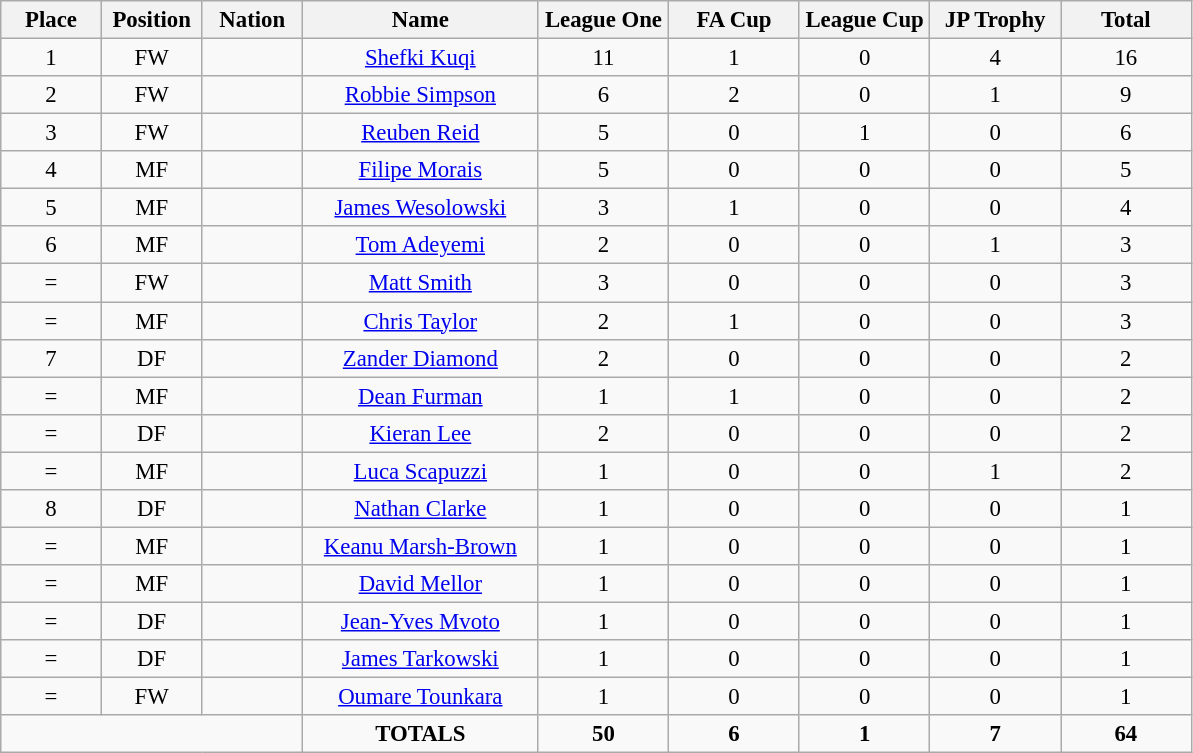<table class="wikitable" style="font-size: 95%; text-align: center;">
<tr>
<th width=60>Place</th>
<th width=60>Position</th>
<th width=60>Nation</th>
<th width=150>Name</th>
<th width=80>League One</th>
<th width=80>FA Cup</th>
<th width=80>League Cup</th>
<th width=80>JP Trophy</th>
<th width=80>Total</th>
</tr>
<tr>
<td>1</td>
<td>FW</td>
<td></td>
<td><a href='#'>Shefki Kuqi</a></td>
<td>11</td>
<td>1</td>
<td>0</td>
<td>4</td>
<td>16</td>
</tr>
<tr>
<td>2</td>
<td>FW</td>
<td></td>
<td><a href='#'>Robbie Simpson</a></td>
<td>6</td>
<td>2</td>
<td>0</td>
<td>1</td>
<td>9</td>
</tr>
<tr>
<td>3</td>
<td>FW</td>
<td></td>
<td><a href='#'>Reuben Reid</a></td>
<td>5</td>
<td>0</td>
<td>1</td>
<td>0</td>
<td>6</td>
</tr>
<tr>
<td>4</td>
<td>MF</td>
<td></td>
<td><a href='#'>Filipe Morais</a></td>
<td>5</td>
<td>0</td>
<td>0</td>
<td>0</td>
<td>5</td>
</tr>
<tr>
<td>5</td>
<td>MF</td>
<td></td>
<td><a href='#'>James Wesolowski</a></td>
<td>3</td>
<td>1</td>
<td>0</td>
<td>0</td>
<td>4</td>
</tr>
<tr>
<td>6</td>
<td>MF</td>
<td></td>
<td><a href='#'>Tom Adeyemi</a></td>
<td>2</td>
<td>0</td>
<td>0</td>
<td>1</td>
<td>3</td>
</tr>
<tr>
<td>=</td>
<td>FW</td>
<td></td>
<td><a href='#'>Matt Smith</a></td>
<td>3</td>
<td>0</td>
<td>0</td>
<td>0</td>
<td>3</td>
</tr>
<tr>
<td>=</td>
<td>MF</td>
<td></td>
<td><a href='#'>Chris Taylor</a></td>
<td>2</td>
<td>1</td>
<td>0</td>
<td>0</td>
<td>3</td>
</tr>
<tr>
<td>7</td>
<td>DF</td>
<td></td>
<td><a href='#'>Zander Diamond</a></td>
<td>2</td>
<td>0</td>
<td>0</td>
<td>0</td>
<td>2</td>
</tr>
<tr>
<td>=</td>
<td>MF</td>
<td></td>
<td><a href='#'>Dean Furman</a></td>
<td>1</td>
<td>1</td>
<td>0</td>
<td>0</td>
<td>2</td>
</tr>
<tr>
<td>=</td>
<td>DF</td>
<td></td>
<td><a href='#'>Kieran Lee</a></td>
<td>2</td>
<td>0</td>
<td>0</td>
<td>0</td>
<td>2</td>
</tr>
<tr>
<td>=</td>
<td>MF</td>
<td></td>
<td><a href='#'>Luca Scapuzzi</a></td>
<td>1</td>
<td>0</td>
<td>0</td>
<td>1</td>
<td>2</td>
</tr>
<tr>
<td>8</td>
<td>DF</td>
<td></td>
<td><a href='#'>Nathan Clarke</a></td>
<td>1</td>
<td>0</td>
<td>0</td>
<td>0</td>
<td>1</td>
</tr>
<tr>
<td>=</td>
<td>MF</td>
<td></td>
<td><a href='#'>Keanu Marsh-Brown</a></td>
<td>1</td>
<td>0</td>
<td>0</td>
<td>0</td>
<td>1</td>
</tr>
<tr>
<td>=</td>
<td>MF</td>
<td></td>
<td><a href='#'>David Mellor</a></td>
<td>1</td>
<td>0</td>
<td>0</td>
<td>0</td>
<td>1</td>
</tr>
<tr>
<td>=</td>
<td>DF</td>
<td></td>
<td><a href='#'>Jean-Yves Mvoto</a></td>
<td>1</td>
<td>0</td>
<td>0</td>
<td>0</td>
<td>1</td>
</tr>
<tr>
<td>=</td>
<td>DF</td>
<td></td>
<td><a href='#'>James Tarkowski</a></td>
<td>1</td>
<td>0</td>
<td>0</td>
<td>0</td>
<td>1</td>
</tr>
<tr>
<td>=</td>
<td>FW</td>
<td></td>
<td><a href='#'>Oumare Tounkara</a></td>
<td>1</td>
<td>0</td>
<td>0</td>
<td>0</td>
<td>1</td>
</tr>
<tr>
<td colspan="3"></td>
<td><strong>TOTALS</strong></td>
<td><strong>50</strong></td>
<td><strong>6</strong></td>
<td><strong>1</strong></td>
<td><strong>7</strong></td>
<td><strong>64</strong></td>
</tr>
</table>
